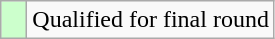<table class="wikitable">
<tr>
<td style="width:10px; background:#cfc"></td>
<td>Qualified for final round</td>
</tr>
</table>
